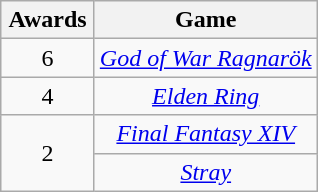<table class="wikitable floatleft" rowspan="2" style="text-align:center;" background: #f6e39c;>
<tr>
<th style="width:55px;">Awards</th>
<th style="text-align:center;">Game</th>
</tr>
<tr>
<td>6</td>
<td><em><a href='#'>God of War Ragnarök</a></em></td>
</tr>
<tr>
<td>4</td>
<td><em><a href='#'>Elden Ring</a></em></td>
</tr>
<tr>
<td rowspan="2">2</td>
<td><em><a href='#'>Final Fantasy XIV</a></em></td>
</tr>
<tr>
<td><em><a href='#'>Stray</a></em></td>
</tr>
</table>
